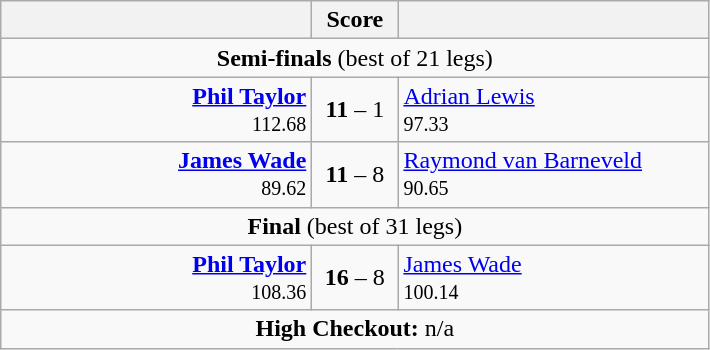<table class=wikitable style="text-align:center">
<tr>
<th width=200></th>
<th width=50>Score</th>
<th width=200></th>
</tr>
<tr align=center>
<td colspan="3"><strong>Semi-finals</strong> (best of 21 legs)</td>
</tr>
<tr align=left>
<td align=right><strong><a href='#'>Phil Taylor</a></strong>  <br> <small><span>112.68</span></small></td>
<td align=center><strong>11</strong> – 1</td>
<td> <a href='#'>Adrian Lewis</a> <br> <small><span>97.33</span></small></td>
</tr>
<tr align=left>
<td align=right><strong><a href='#'>James Wade</a></strong>  <br> <small><span>89.62</span></small></td>
<td align=center><strong>11</strong> – 8</td>
<td> <a href='#'>Raymond van Barneveld</a> <br> <small><span>90.65</span></small></td>
</tr>
<tr align=center>
<td colspan="3"><strong>Final</strong> (best of 31 legs)</td>
</tr>
<tr align=left>
<td align=right><strong><a href='#'>Phil Taylor</a></strong>  <br> <small><span>108.36</span></small></td>
<td align=center><strong>16</strong> – 8</td>
<td> <a href='#'>James Wade</a> <br> <small><span>100.14</span></small></td>
</tr>
<tr align=center>
<td colspan="3"><strong>High Checkout:</strong> n/a</td>
</tr>
</table>
